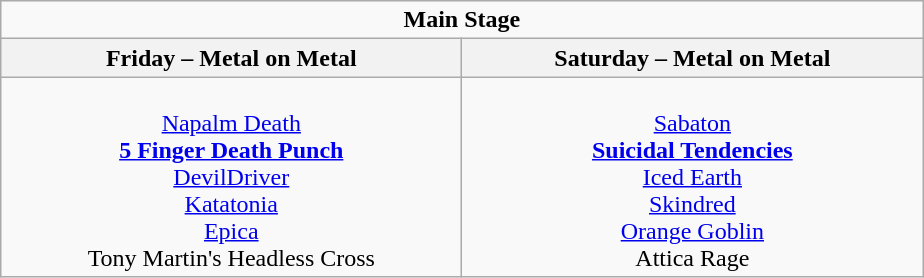<table class="wikitable">
<tr>
<td colspan="3" align="center"><strong>Main Stage</strong></td>
</tr>
<tr>
<th>Friday – Metal on Metal</th>
<th>Saturday – Metal on Metal</th>
</tr>
<tr>
<td valign="top" align="center" width=300><br><a href='#'>Napalm Death</a><br>
<strong><a href='#'>5 Finger Death Punch</a></strong><br>
<a href='#'>DevilDriver</a><br>
<a href='#'>Katatonia</a><br>
<a href='#'>Epica</a><br>
Tony Martin's Headless Cross</td>
<td valign="top" align="center" width=300><br><a href='#'>Sabaton</a><br>
<strong><a href='#'>Suicidal Tendencies</a></strong><br>
<a href='#'>Iced Earth</a><br>
<a href='#'>Skindred</a><br>
<a href='#'>Orange Goblin</a><br>
Attica Rage</td>
</tr>
</table>
